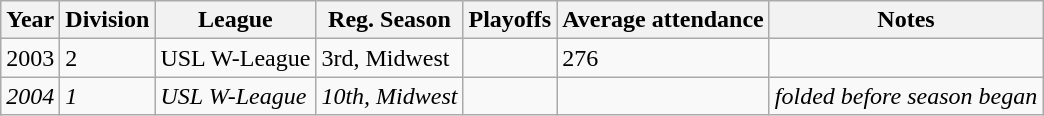<table class="wikitable">
<tr>
<th>Year</th>
<th>Division</th>
<th>League</th>
<th>Reg. Season</th>
<th>Playoffs</th>
<th>Average attendance</th>
<th>Notes</th>
</tr>
<tr>
<td>2003</td>
<td>2</td>
<td>USL W-League</td>
<td>3rd, Midwest</td>
<td></td>
<td>276</td>
<td></td>
</tr>
<tr>
<td><em>2004</em></td>
<td><em>1</em></td>
<td><em>USL W-League</em></td>
<td><em>10th, Midwest</em></td>
<td></td>
<td></td>
<td><em>folded before season began</em></td>
</tr>
</table>
